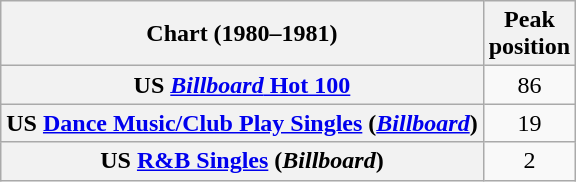<table Class = "wikitable sortable plainrowheaders">
<tr>
<th scope="col">Chart (1980–1981)</th>
<th scope="col">Peak<br>position</th>
</tr>
<tr>
<th scope="row">US <a href='#'><em>Billboard</em> Hot 100</a></th>
<td align=center>86</td>
</tr>
<tr>
<th scope="row">US <a href='#'>Dance Music/Club Play Singles</a> (<em><a href='#'>Billboard</a></em>)</th>
<td align=center>19</td>
</tr>
<tr>
<th scope="row">US <a href='#'>R&B Singles</a> (<em>Billboard</em>)</th>
<td align=center>2</td>
</tr>
</table>
